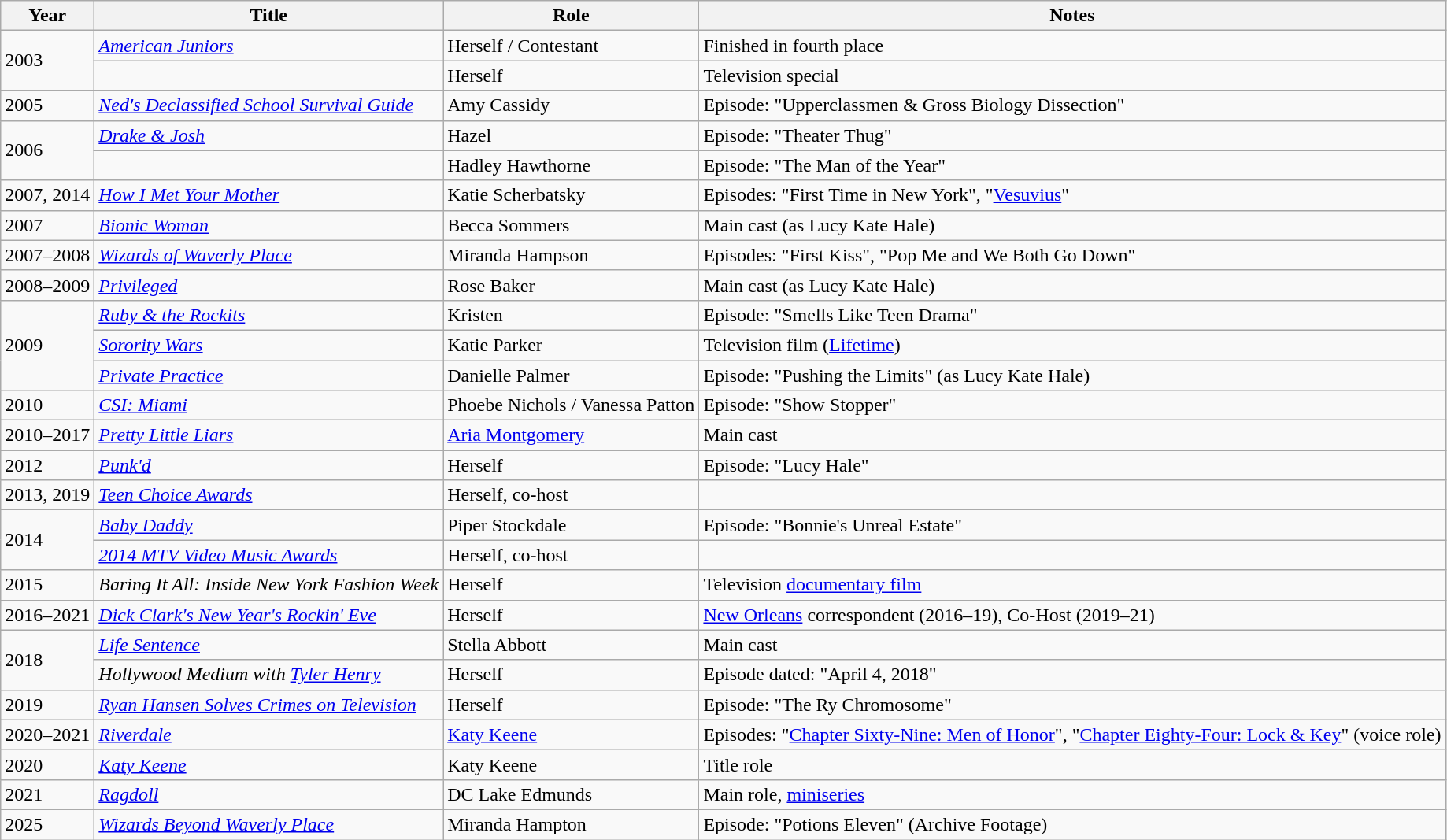<table class="wikitable sortable">
<tr>
<th>Year</th>
<th>Title</th>
<th>Role</th>
<th>Notes</th>
</tr>
<tr>
<td rowspan="2">2003</td>
<td><em><a href='#'>American Juniors</a></em></td>
<td>Herself / Contestant</td>
<td>Finished in fourth place</td>
</tr>
<tr>
<td><em></em></td>
<td>Herself</td>
<td>Television special</td>
</tr>
<tr>
<td>2005</td>
<td><em><a href='#'>Ned's Declassified School Survival Guide</a></em></td>
<td>Amy Cassidy</td>
<td>Episode: "Upperclassmen & Gross Biology Dissection"</td>
</tr>
<tr>
<td rowspan="2">2006</td>
<td><em><a href='#'>Drake & Josh</a></em></td>
<td>Hazel</td>
<td>Episode: "Theater Thug"</td>
</tr>
<tr>
<td><em></em></td>
<td>Hadley Hawthorne</td>
<td>Episode: "The Man of the Year"</td>
</tr>
<tr>
<td>2007, 2014</td>
<td><em><a href='#'>How I Met Your Mother</a></em></td>
<td>Katie Scherbatsky</td>
<td>Episodes: "First Time in New York", "<a href='#'>Vesuvius</a>"</td>
</tr>
<tr>
<td>2007</td>
<td><em><a href='#'>Bionic Woman</a></em></td>
<td>Becca Sommers</td>
<td>Main cast (as Lucy Kate Hale)</td>
</tr>
<tr>
<td>2007–2008</td>
<td><em><a href='#'>Wizards of Waverly Place</a></em></td>
<td>Miranda Hampson</td>
<td>Episodes: "First Kiss", "Pop Me and We Both Go Down"</td>
</tr>
<tr>
<td>2008–2009</td>
<td><em><a href='#'>Privileged</a></em></td>
<td>Rose Baker</td>
<td>Main cast (as Lucy Kate Hale)</td>
</tr>
<tr>
<td rowspan="3">2009</td>
<td><em><a href='#'>Ruby & the Rockits</a></em></td>
<td>Kristen</td>
<td>Episode: "Smells Like Teen Drama"</td>
</tr>
<tr>
<td><em><a href='#'>Sorority Wars</a></em></td>
<td>Katie Parker</td>
<td>Television film (<a href='#'>Lifetime</a>)</td>
</tr>
<tr>
<td><em><a href='#'>Private Practice</a></em></td>
<td>Danielle Palmer</td>
<td>Episode: "Pushing the Limits" (as Lucy Kate Hale)</td>
</tr>
<tr>
<td>2010</td>
<td><em><a href='#'>CSI: Miami</a></em></td>
<td>Phoebe Nichols / Vanessa Patton</td>
<td>Episode: "Show Stopper"</td>
</tr>
<tr>
<td>2010–2017</td>
<td><em><a href='#'>Pretty Little Liars</a></em></td>
<td><a href='#'>Aria Montgomery</a></td>
<td>Main cast</td>
</tr>
<tr>
<td>2012</td>
<td><em><a href='#'>Punk'd</a></em></td>
<td>Herself</td>
<td>Episode: "Lucy Hale"</td>
</tr>
<tr>
<td>2013, 2019</td>
<td><em><a href='#'>Teen Choice Awards</a></em></td>
<td>Herself, co-host</td>
<td></td>
</tr>
<tr>
<td rowspan="2">2014</td>
<td><em><a href='#'>Baby Daddy</a></em></td>
<td>Piper Stockdale</td>
<td>Episode: "Bonnie's Unreal Estate"</td>
</tr>
<tr>
<td><em><a href='#'>2014 MTV Video Music Awards</a></em></td>
<td>Herself, co-host</td>
<td></td>
</tr>
<tr>
<td>2015</td>
<td><em>Baring It All: Inside New York Fashion Week</em></td>
<td>Herself</td>
<td>Television <a href='#'>documentary film</a></td>
</tr>
<tr>
<td>2016–2021</td>
<td><em><a href='#'>Dick Clark's New Year's Rockin' Eve</a></em></td>
<td>Herself</td>
<td><a href='#'>New Orleans</a> correspondent (2016–19), Co-Host (2019–21)</td>
</tr>
<tr>
<td rowspan="2">2018</td>
<td><em><a href='#'>Life Sentence</a></em></td>
<td>Stella Abbott</td>
<td>Main cast</td>
</tr>
<tr>
<td><em>Hollywood Medium with <a href='#'>Tyler Henry</a></em></td>
<td>Herself</td>
<td>Episode dated: "April 4, 2018"</td>
</tr>
<tr>
<td>2019</td>
<td><em><a href='#'>Ryan Hansen Solves Crimes on Television</a></em></td>
<td>Herself</td>
<td>Episode: "The Ry Chromosome"</td>
</tr>
<tr>
<td>2020–2021</td>
<td><em><a href='#'>Riverdale</a></em></td>
<td><a href='#'>Katy Keene</a></td>
<td>Episodes: "<a href='#'>Chapter Sixty-Nine: Men of Honor</a>", "<a href='#'>Chapter Eighty-Four: Lock & Key</a>" (voice role)</td>
</tr>
<tr>
<td>2020</td>
<td><em><a href='#'>Katy Keene</a></em></td>
<td>Katy Keene</td>
<td>Title role</td>
</tr>
<tr>
<td>2021</td>
<td><em><a href='#'>Ragdoll</a></em></td>
<td>DC Lake Edmunds</td>
<td>Main role, <a href='#'>miniseries</a></td>
</tr>
<tr>
<td>2025</td>
<td><em><a href='#'>Wizards Beyond Waverly Place</a></em></td>
<td>Miranda Hampton</td>
<td>Episode: "Potions Eleven" (Archive Footage)</td>
</tr>
</table>
